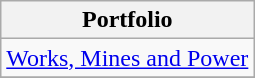<table class="wikitable">
<tr>
<th>Portfolio</th>
</tr>
<tr>
<td><a href='#'>Works, Mines and Power</a></td>
</tr>
<tr>
</tr>
</table>
